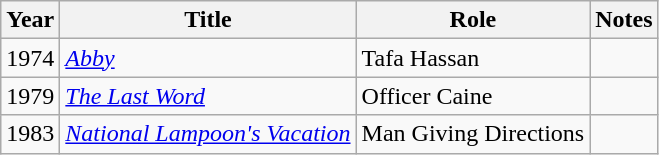<table class="wikitable">
<tr>
<th>Year</th>
<th>Title</th>
<th>Role</th>
<th>Notes</th>
</tr>
<tr>
<td>1974</td>
<td><em><a href='#'>Abby</a></em></td>
<td>Tafa Hassan</td>
<td></td>
</tr>
<tr>
<td>1979</td>
<td><em><a href='#'>The Last Word</a></em></td>
<td>Officer Caine</td>
<td></td>
</tr>
<tr>
<td>1983</td>
<td><em><a href='#'>National Lampoon's Vacation</a></em></td>
<td>Man Giving Directions</td>
<td></td>
</tr>
</table>
